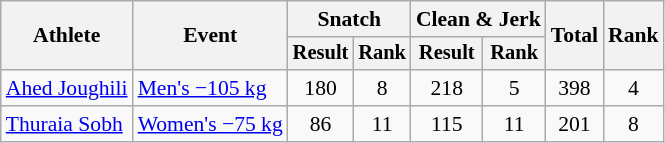<table class="wikitable" style="font-size:90%">
<tr>
<th rowspan="2">Athlete</th>
<th rowspan="2">Event</th>
<th colspan="2">Snatch</th>
<th colspan="2">Clean & Jerk</th>
<th rowspan="2">Total</th>
<th rowspan="2">Rank</th>
</tr>
<tr style="font-size:95%">
<th>Result</th>
<th>Rank</th>
<th>Result</th>
<th>Rank</th>
</tr>
<tr align=center>
<td align=left><a href='#'>Ahed Joughili</a></td>
<td align=left><a href='#'>Men's −105 kg</a></td>
<td>180</td>
<td>8</td>
<td>218</td>
<td>5</td>
<td>398</td>
<td>4</td>
</tr>
<tr align=center>
<td align=left><a href='#'>Thuraia Sobh</a></td>
<td align=left><a href='#'>Women's −75 kg</a></td>
<td>86</td>
<td>11</td>
<td>115</td>
<td>11</td>
<td>201</td>
<td>8</td>
</tr>
</table>
